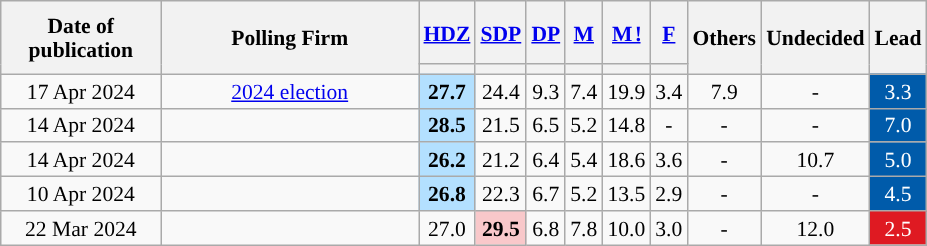<table class="wikitable sortable" style="text-align:center; font-size:90%; line-height:16px;">
<tr style="height:42px;">
<th style="width:100px;" rowspan="2">Date of publication</th>
<th style="width:165px;" rowspan="2">Polling Firm</th>
<th><a href='#'>HDZ</a></th>
<th><a href='#'>SDP</a></th>
<th><a href='#'>DP</a></th>
<th><a href='#'>M</a></th>
<th style="letter-spacing:-1px;"><a href='#'>M !</a></th>
<th><a href='#'>F</a></th>
<th class="unsortable" style="width:40px;" rowspan="2">Others</th>
<th class="unsortable" style="width:40px;" rowspan="2">Undecided</th>
<th class="unsortable" style="width:20px;" rowspan="2">Lead</th>
</tr>
<tr>
<th style="color:inherit;background:"></th>
<th data-sort-type="number" style="color:inherit;background:"></th>
<th style="color:inherit;background:"></th>
<th style="color:inherit;background:"></th>
<th style="color:inherit;background:"></th>
<th style="color:inherit;background:"></th>
</tr>
<tr>
<td>17 Apr 2024</td>
<td><a href='#'>2024 election</a></td>
<td style="background:#B3E0FF"><strong>27.7</strong></td>
<td>24.4</td>
<td>9.3</td>
<td>7.4</td>
<td>19.9</td>
<td>3.4</td>
<td>7.9</td>
<td>-</td>
<td style="background:#005BAA; color: white">3.3</td>
</tr>
<tr>
<td>14 Apr 2024</td>
<td></td>
<td style="background:#B3E0FF"><strong>28.5</strong></td>
<td>21.5</td>
<td>6.5</td>
<td>5.2</td>
<td>14.8</td>
<td>-</td>
<td>-</td>
<td>-</td>
<td style="background:#005BAA; color: white">7.0</td>
</tr>
<tr>
<td>14 Apr 2024</td>
<td></td>
<td style="background:#B3E0FF"><strong>26.2</strong></td>
<td>21.2</td>
<td>6.4</td>
<td>5.4</td>
<td>18.6</td>
<td>3.6</td>
<td>-</td>
<td>10.7</td>
<td style="background:#005BAA; color: white">5.0</td>
</tr>
<tr>
<td>10 Apr 2024</td>
<td></td>
<td style="background:#B3E0FF"><strong>26.8</strong></td>
<td>22.3</td>
<td>6.7</td>
<td>5.2</td>
<td>13.5</td>
<td>2.9</td>
<td>-</td>
<td>-</td>
<td style="background:#005BAA; color: white">4.5</td>
</tr>
<tr>
<td>22 Mar 2024</td>
<td></td>
<td>27.0</td>
<td style="background:#F9C8CA"><strong>29.5</strong></td>
<td>6.8</td>
<td>7.8</td>
<td>10.0</td>
<td>3.0</td>
<td>-</td>
<td>12.0</td>
<td style="background:#DF1A22; color: white">2.5</td>
</tr>
</table>
